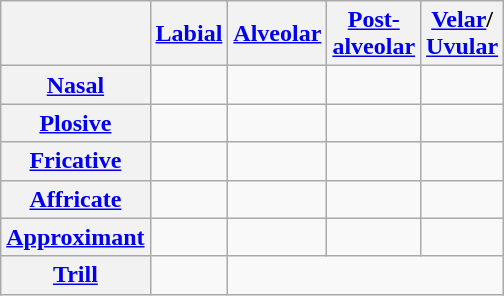<table class="wikitable" style="text-align: center">
<tr>
<th> </th>
<th><a href='#'>Labial</a></th>
<th><a href='#'>Alveolar</a></th>
<th><a href='#'>Post-<br>alveolar</a></th>
<th><a href='#'>Velar</a>/<br><a href='#'>Uvular</a></th>
</tr>
<tr>
<th> <a href='#'>Nasal</a></th>
<td></td>
<td></td>
<td></td>
<td></td>
</tr>
<tr>
<th> <a href='#'>Plosive</a></th>
<td>   </td>
<td>   </td>
<td></td>
<td>   </td>
</tr>
<tr>
<th> <a href='#'>Fricative</a></th>
<td>   </td>
<td>   </td>
<td>   </td>
<td> </td>
</tr>
<tr>
<th> <a href='#'>Affricate</a></th>
<td></td>
<td></td>
<td></td>
<td></td>
</tr>
<tr>
<th> <a href='#'>Approximant</a></th>
<td></td>
<td></td>
<td></td>
<td></td>
</tr>
<tr>
<th> <a href='#'>Trill</a></th>
<td></td>
<td colspan=3></td>
</tr>
</table>
